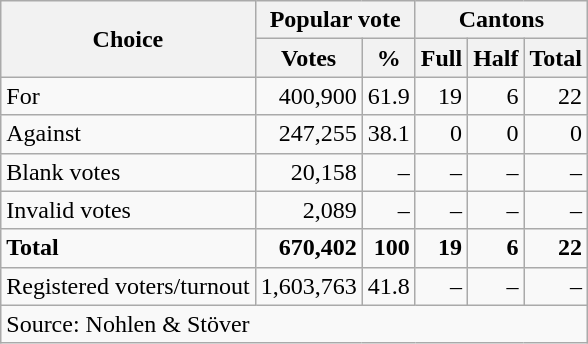<table class=wikitable style=text-align:right>
<tr>
<th rowspan=2>Choice</th>
<th colspan=2>Popular vote</th>
<th colspan=3>Cantons</th>
</tr>
<tr>
<th>Votes</th>
<th>%</th>
<th>Full</th>
<th>Half</th>
<th>Total</th>
</tr>
<tr>
<td align=left>For</td>
<td>400,900</td>
<td>61.9</td>
<td>19</td>
<td>6</td>
<td>22</td>
</tr>
<tr>
<td align=left>Against</td>
<td>247,255</td>
<td>38.1</td>
<td>0</td>
<td>0</td>
<td>0</td>
</tr>
<tr>
<td align=left>Blank votes</td>
<td>20,158</td>
<td>–</td>
<td>–</td>
<td>–</td>
<td>–</td>
</tr>
<tr>
<td align=left>Invalid votes</td>
<td>2,089</td>
<td>–</td>
<td>–</td>
<td>–</td>
<td>–</td>
</tr>
<tr>
<td align=left><strong>Total</strong></td>
<td><strong>670,402</strong></td>
<td><strong>100</strong></td>
<td><strong>19</strong></td>
<td><strong>6</strong></td>
<td><strong>22</strong></td>
</tr>
<tr>
<td align=left>Registered voters/turnout</td>
<td>1,603,763</td>
<td>41.8</td>
<td>–</td>
<td>–</td>
<td>–</td>
</tr>
<tr>
<td align=left colspan=6>Source: Nohlen & Stöver</td>
</tr>
</table>
